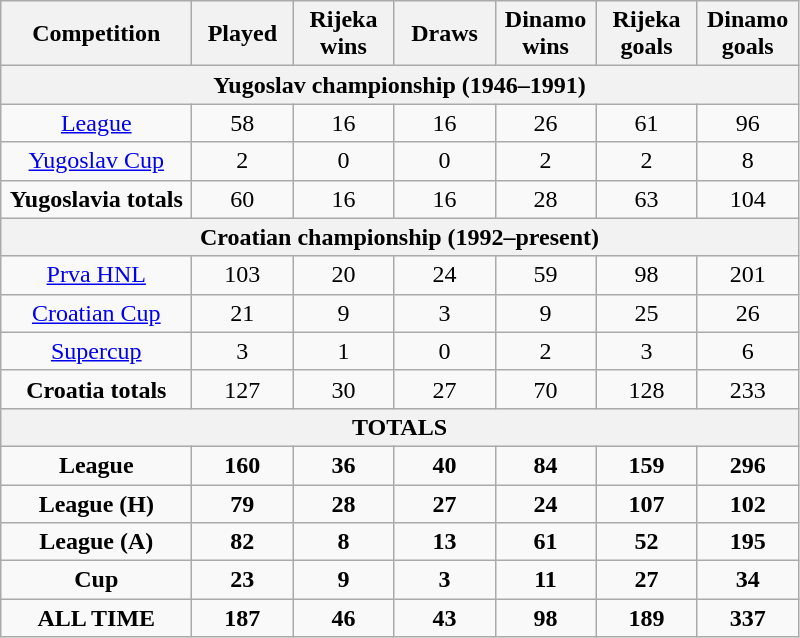<table class="wikitable" style="text-align: center">
<tr>
<th width="120">Competition</th>
<th width="60">Played</th>
<th width="60">Rijeka wins</th>
<th width="60">Draws</th>
<th width="60">Dinamo wins</th>
<th width="60">Rijeka goals</th>
<th width="60">Dinamo goals</th>
</tr>
<tr>
<th colspan="7"> Yugoslav championship (1946–1991)</th>
</tr>
<tr>
<td><a href='#'>League</a></td>
<td>58</td>
<td>16</td>
<td>16</td>
<td>26</td>
<td>61</td>
<td>96</td>
</tr>
<tr>
<td><a href='#'>Yugoslav Cup</a></td>
<td>2</td>
<td>0</td>
<td>0</td>
<td>2</td>
<td>2</td>
<td>8</td>
</tr>
<tr>
<td><strong>Yugoslavia totals</strong></td>
<td>60</td>
<td>16</td>
<td>16</td>
<td>28</td>
<td>63</td>
<td>104</td>
</tr>
<tr>
<th colspan="7"> Croatian championship (1992–present)</th>
</tr>
<tr>
<td><a href='#'>Prva HNL</a></td>
<td>103</td>
<td>20</td>
<td>24</td>
<td>59</td>
<td>98</td>
<td>201</td>
</tr>
<tr>
<td><a href='#'>Croatian Cup</a></td>
<td>21</td>
<td>9</td>
<td>3</td>
<td>9</td>
<td>25</td>
<td>26</td>
</tr>
<tr>
<td><a href='#'>Supercup</a></td>
<td>3</td>
<td>1</td>
<td>0</td>
<td>2</td>
<td>3</td>
<td>6</td>
</tr>
<tr>
<td><strong>Croatia totals</strong></td>
<td>127</td>
<td>30</td>
<td>27</td>
<td>70</td>
<td>128</td>
<td>233</td>
</tr>
<tr bgcolor=#EEEEEE>
<th colspan="7">TOTALS</th>
</tr>
<tr>
<td><strong>League</strong></td>
<td><strong>160</strong></td>
<td><strong>36</strong></td>
<td><strong>40</strong></td>
<td><strong>84</strong></td>
<td><strong>159</strong></td>
<td><strong>296</strong></td>
</tr>
<tr>
<td><strong>League (H)</strong></td>
<td><strong>79</strong></td>
<td><strong>28</strong></td>
<td><strong>27</strong></td>
<td><strong>24</strong></td>
<td><strong>107</strong></td>
<td><strong>102</strong></td>
</tr>
<tr>
<td><strong>League (A)</strong></td>
<td><strong>82</strong></td>
<td><strong>8</strong></td>
<td><strong>13</strong></td>
<td><strong>61</strong></td>
<td><strong>52</strong></td>
<td><strong>195</strong></td>
</tr>
<tr>
<td><strong>Cup</strong></td>
<td><strong>23</strong></td>
<td><strong>9</strong></td>
<td><strong>3</strong></td>
<td><strong>11</strong></td>
<td><strong>27</strong></td>
<td><strong>34</strong></td>
</tr>
<tr>
<td><strong>ALL TIME</strong></td>
<td><strong>187</strong></td>
<td><strong>46</strong></td>
<td><strong>43</strong></td>
<td><strong>98</strong></td>
<td><strong>189</strong></td>
<td><strong>337</strong></td>
</tr>
</table>
